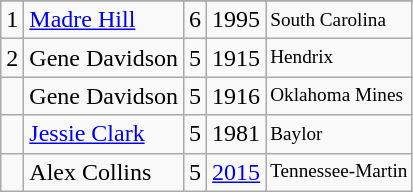<table class="wikitable">
<tr>
</tr>
<tr>
<td>1</td>
<td><a href='#'>Madre Hill</a></td>
<td>6</td>
<td>1995</td>
<td style="font-size:80%;">South Carolina</td>
</tr>
<tr>
<td>2</td>
<td>Gene Davidson</td>
<td>5</td>
<td>1915</td>
<td style="font-size:80%;">Hendrix</td>
</tr>
<tr>
<td></td>
<td>Gene Davidson</td>
<td>5</td>
<td>1916</td>
<td style="font-size:80%;">Oklahoma Mines</td>
</tr>
<tr>
<td></td>
<td><a href='#'>Jessie Clark</a></td>
<td>5</td>
<td>1981</td>
<td style="font-size:80%;">Baylor</td>
</tr>
<tr>
<td></td>
<td>Alex Collins</td>
<td>5</td>
<td><a href='#'>2015</a></td>
<td style="font-size:80%;">Tennessee-Martin</td>
</tr>
</table>
